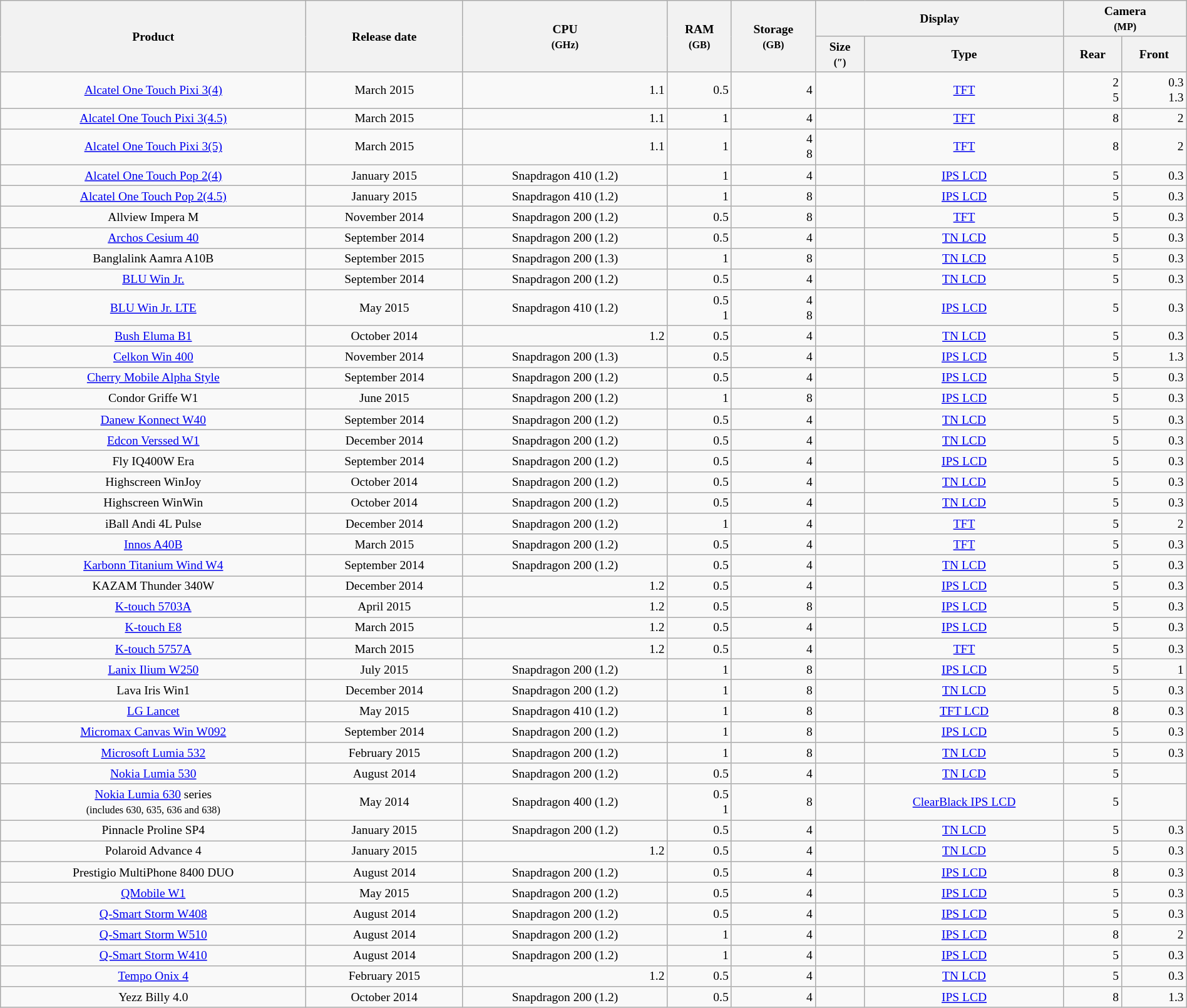<table class="wikitable sortable" style="font-size: small; text-align: center; width: 100%;">
<tr>
<th rowspan="2">Product</th>
<th rowspan="2">Release date</th>
<th rowspan="2">CPU<br><small>(GHz)</small></th>
<th rowspan="2">RAM<br><small>(GB)</small></th>
<th rowspan="2">Storage<br><small>(GB)</small></th>
<th colspan="2">Display</th>
<th colspan="2">Camera<br><small>(MP)</small></th>
</tr>
<tr>
<th>Size<br><small>(″)</small></th>
<th>Type</th>
<th>Rear</th>
<th>Front</th>
</tr>
<tr>
<td><a href='#'>Alcatel One Touch Pixi 3(4)</a></td>
<td>March 2015</td>
<td style="text-align:right;">1.1</td>
<td style="text-align:right;">0.5</td>
<td style="text-align:right;">4</td>
<td style="text-align:right;"></td>
<td><a href='#'>TFT</a></td>
<td style="text-align:right;">2<br>5</td>
<td style="text-align:right;">0.3<br>1.3</td>
</tr>
<tr>
<td><a href='#'>Alcatel One Touch Pixi 3(4.5)</a></td>
<td>March 2015</td>
<td style="text-align:right;">1.1</td>
<td style="text-align:right;">1</td>
<td style="text-align:right;">4</td>
<td style="text-align:right;"></td>
<td><a href='#'>TFT</a></td>
<td style="text-align:right;">8</td>
<td style="text-align:right;">2</td>
</tr>
<tr>
<td><a href='#'>Alcatel One Touch Pixi 3(5)</a></td>
<td>March 2015</td>
<td style="text-align:right;">1.1</td>
<td style="text-align:right;">1</td>
<td style="text-align:right;">4<br>8</td>
<td style="text-align:right;"></td>
<td><a href='#'>TFT</a></td>
<td style="text-align:right;">8</td>
<td style="text-align:right;">2</td>
</tr>
<tr>
<td><a href='#'>Alcatel One Touch Pop 2(4)</a></td>
<td>January 2015</td>
<td>Snapdragon 410 (1.2)</td>
<td style="text-align:right;">1</td>
<td style="text-align:right;">4</td>
<td style="text-align:right;"></td>
<td><a href='#'>IPS LCD</a></td>
<td style="text-align:right;">5</td>
<td style="text-align:right;">0.3</td>
</tr>
<tr>
<td><a href='#'>Alcatel One Touch Pop 2(4.5)</a></td>
<td>January 2015</td>
<td>Snapdragon 410 (1.2)</td>
<td style="text-align:right;">1</td>
<td style="text-align:right;">8</td>
<td style="text-align:right;"></td>
<td><a href='#'>IPS LCD</a></td>
<td style="text-align:right;">5</td>
<td style="text-align:right;">0.3</td>
</tr>
<tr>
<td>Allview Impera M</td>
<td>November 2014</td>
<td>Snapdragon 200 (1.2)</td>
<td style="text-align:right;">0.5</td>
<td style="text-align:right;">8</td>
<td style="text-align:right;"></td>
<td><a href='#'>TFT</a></td>
<td style="text-align:right;">5</td>
<td style="text-align:right;">0.3</td>
</tr>
<tr>
<td><a href='#'>Archos Cesium 40</a></td>
<td>September 2014</td>
<td>Snapdragon 200 (1.2)</td>
<td style="text-align:right;">0.5</td>
<td style="text-align:right;">4</td>
<td style="text-align:right;"></td>
<td><a href='#'>TN LCD</a></td>
<td style="text-align:right;">5</td>
<td style="text-align:right;">0.3</td>
</tr>
<tr>
<td>Banglalink Aamra A10B</td>
<td>September 2015</td>
<td>Snapdragon 200 (1.3)</td>
<td style="text-align:right;">1</td>
<td style="text-align:right;">8</td>
<td style="text-align:right;"></td>
<td><a href='#'>TN LCD</a></td>
<td style="text-align:right;">5</td>
<td style="text-align:right;">0.3</td>
</tr>
<tr>
<td><a href='#'>BLU Win Jr.</a></td>
<td>September 2014</td>
<td>Snapdragon 200 (1.2)</td>
<td style="text-align:right;">0.5</td>
<td style="text-align:right;">4</td>
<td style="text-align:right;"></td>
<td><a href='#'>TN LCD</a></td>
<td style="text-align:right;">5</td>
<td style="text-align:right;">0.3</td>
</tr>
<tr>
<td><a href='#'>BLU Win Jr. LTE</a></td>
<td>May 2015</td>
<td>Snapdragon 410 (1.2)</td>
<td style="text-align:right;">0.5<br>1</td>
<td style="text-align:right;">4<br>8</td>
<td style="text-align:right;"></td>
<td><a href='#'>IPS LCD</a></td>
<td style="text-align:right;">5</td>
<td style="text-align:right;">0.3</td>
</tr>
<tr>
<td><a href='#'>Bush Eluma B1</a></td>
<td>October 2014</td>
<td style="text-align:right;">1.2</td>
<td style="text-align:right;">0.5</td>
<td style="text-align:right;">4</td>
<td style="text-align:right;"></td>
<td><a href='#'>TN LCD</a></td>
<td style="text-align:right;">5</td>
<td style="text-align:right;">0.3</td>
</tr>
<tr>
<td><a href='#'>Celkon Win 400</a></td>
<td>November 2014</td>
<td>Snapdragon 200 (1.3)</td>
<td style="text-align:right;">0.5</td>
<td style="text-align:right;">4</td>
<td style="text-align:right;"></td>
<td><a href='#'>IPS LCD</a></td>
<td style="text-align:right;">5</td>
<td style="text-align:right;">1.3</td>
</tr>
<tr>
<td><a href='#'>Cherry Mobile Alpha Style</a></td>
<td>September 2014</td>
<td>Snapdragon 200 (1.2)</td>
<td style="text-align:right;">0.5</td>
<td style="text-align:right;">4</td>
<td style="text-align:right;"></td>
<td><a href='#'>IPS LCD</a></td>
<td style="text-align:right;">5</td>
<td style="text-align:right;">0.3</td>
</tr>
<tr>
<td>Condor Griffe W1</td>
<td>June 2015</td>
<td>Snapdragon 200 (1.2)</td>
<td style="text-align:right;">1</td>
<td style="text-align:right;">8</td>
<td style="text-align:right;"></td>
<td><a href='#'>IPS LCD</a></td>
<td style="text-align:right;">5</td>
<td style="text-align:right;">0.3</td>
</tr>
<tr>
<td><a href='#'> Danew Konnect W40</a></td>
<td>September 2014</td>
<td>Snapdragon 200 (1.2)</td>
<td style="text-align:right;">0.5</td>
<td style="text-align:right;">4</td>
<td style="text-align:right;"></td>
<td><a href='#'>TN LCD</a></td>
<td style="text-align:right;">5</td>
<td style="text-align:right;">0.3</td>
</tr>
<tr>
<td><a href='#'>Edcon Verssed W1</a></td>
<td>December 2014</td>
<td>Snapdragon 200 (1.2)</td>
<td style="text-align:right;">0.5</td>
<td style="text-align:right;">4</td>
<td style="text-align:right;"></td>
<td><a href='#'>TN LCD</a></td>
<td style="text-align:right;">5</td>
<td style="text-align:right;">0.3</td>
</tr>
<tr>
<td>Fly IQ400W Era</td>
<td>September 2014</td>
<td>Snapdragon 200 (1.2)</td>
<td style="text-align:right;">0.5</td>
<td style="text-align:right;">4</td>
<td style="text-align:right;"></td>
<td><a href='#'>IPS LCD</a></td>
<td style="text-align:right;">5</td>
<td style="text-align:right;">0.3</td>
</tr>
<tr>
<td>Highscreen WinJoy</td>
<td>October 2014</td>
<td>Snapdragon 200 (1.2)</td>
<td style="text-align:right;">0.5</td>
<td style="text-align:right;">4</td>
<td style="text-align:right;"></td>
<td><a href='#'>TN LCD</a></td>
<td style="text-align:right;">5</td>
<td style="text-align:right;">0.3</td>
</tr>
<tr>
<td>Highscreen WinWin</td>
<td>October 2014</td>
<td>Snapdragon 200 (1.2)</td>
<td style="text-align:right;">0.5</td>
<td style="text-align:right;">4</td>
<td style="text-align:right;"></td>
<td><a href='#'>TN LCD</a></td>
<td style="text-align:right;">5</td>
<td style="text-align:right;">0.3</td>
</tr>
<tr>
<td>iBall Andi 4L Pulse</td>
<td>December 2014</td>
<td>Snapdragon 200 (1.2)</td>
<td style="text-align:right;">1</td>
<td style="text-align:right;">4</td>
<td style="text-align:right;"></td>
<td><a href='#'>TFT</a></td>
<td style="text-align:right;">5</td>
<td style="text-align:right;">2</td>
</tr>
<tr>
<td><a href='#'>Innos A40B</a></td>
<td>March 2015</td>
<td>Snapdragon 200 (1.2)</td>
<td style="text-align:right;">0.5</td>
<td style="text-align:right;">4</td>
<td style="text-align:right;"></td>
<td><a href='#'>TFT</a></td>
<td style="text-align:right;">5</td>
<td style="text-align:right;">0.3</td>
</tr>
<tr>
<td><a href='#'> Karbonn Titanium Wind W4</a></td>
<td>September 2014</td>
<td>Snapdragon 200 (1.2)</td>
<td style="text-align:right;">0.5</td>
<td style="text-align:right;">4</td>
<td style="text-align:right;"></td>
<td><a href='#'>TN LCD</a></td>
<td style="text-align:right;">5</td>
<td style="text-align:right;">0.3</td>
</tr>
<tr>
<td>KAZAM Thunder 340W</td>
<td>December 2014</td>
<td style="text-align:right;">1.2</td>
<td style="text-align:right;">0.5</td>
<td style="text-align:right;">4</td>
<td style="text-align:right;"></td>
<td><a href='#'>IPS LCD</a></td>
<td style="text-align:right;">5</td>
<td style="text-align:right;">0.3</td>
</tr>
<tr>
<td><a href='#'>K-touch 5703A</a></td>
<td>April 2015</td>
<td style="text-align:right;">1.2</td>
<td style="text-align:right;">0.5</td>
<td style="text-align:right;">8</td>
<td style="text-align:right;"></td>
<td><a href='#'>IPS LCD</a></td>
<td style="text-align:right;">5</td>
<td style="text-align:right;">0.3</td>
</tr>
<tr>
<td><a href='#'>K-touch E8</a></td>
<td>March 2015</td>
<td style="text-align:right;">1.2</td>
<td style="text-align:right;">0.5</td>
<td style="text-align:right;">4</td>
<td style="text-align:right;"></td>
<td><a href='#'>IPS LCD</a></td>
<td style="text-align:right;">5</td>
<td style="text-align:right;">0.3</td>
</tr>
<tr>
<td><a href='#'>K-touch 5757A</a></td>
<td>March 2015</td>
<td style="text-align:right;">1.2</td>
<td style="text-align:right;">0.5</td>
<td style="text-align:right;">4</td>
<td style="text-align:right;"></td>
<td><a href='#'>TFT</a></td>
<td style="text-align:right;">5</td>
<td style="text-align:right;">0.3</td>
</tr>
<tr>
<td><a href='#'>Lanix Ilium W250</a></td>
<td>July 2015</td>
<td>Snapdragon 200 (1.2)</td>
<td style="text-align:right;">1</td>
<td style="text-align:right;">8</td>
<td style="text-align:right;"></td>
<td><a href='#'>IPS LCD</a></td>
<td style="text-align:right;">5</td>
<td style="text-align:right;">1</td>
</tr>
<tr>
<td>Lava Iris Win1</td>
<td>December 2014</td>
<td>Snapdragon 200 (1.2)</td>
<td style="text-align:right;">1</td>
<td style="text-align:right;">8</td>
<td style="text-align:right;"></td>
<td><a href='#'>TN LCD</a></td>
<td style="text-align:right;">5</td>
<td style="text-align:right;">0.3</td>
</tr>
<tr>
<td><a href='#'>LG Lancet</a></td>
<td>May 2015</td>
<td>Snapdragon 410 (1.2)</td>
<td style="text-align:right;">1</td>
<td style="text-align:right;">8</td>
<td style="text-align:right;"></td>
<td><a href='#'>TFT LCD</a></td>
<td style="text-align:right;">8</td>
<td style="text-align:right;">0.3</td>
</tr>
<tr>
<td><a href='#'>Micromax Canvas Win W092</a></td>
<td>September 2014</td>
<td>Snapdragon 200 (1.2)</td>
<td style="text-align:right;">1</td>
<td style="text-align:right;">8</td>
<td style="text-align:right;"></td>
<td><a href='#'>IPS LCD</a></td>
<td style="text-align:right;">5</td>
<td style="text-align:right;">0.3</td>
</tr>
<tr>
<td><a href='#'> Microsoft Lumia 532</a></td>
<td>February 2015</td>
<td>Snapdragon 200 (1.2)</td>
<td style="text-align:right;">1</td>
<td style="text-align:right;">8</td>
<td style="text-align:right;"></td>
<td><a href='#'>TN LCD</a></td>
<td style="text-align:right;">5</td>
<td style="text-align:right;">0.3</td>
</tr>
<tr>
<td><a href='#'>Nokia Lumia 530</a></td>
<td>August 2014</td>
<td>Snapdragon 200 (1.2)</td>
<td style="text-align:right;">0.5</td>
<td style="text-align:right;">4</td>
<td style="text-align:right;"></td>
<td><a href='#'>TN LCD</a></td>
<td style="text-align:right;">5</td>
<td></td>
</tr>
<tr>
<td><a href='#'>Nokia Lumia 630</a> series<br><small>(includes 630, 635, 636 and 638)</small></td>
<td>May 2014</td>
<td>Snapdragon 400 (1.2)</td>
<td style="text-align:right;">0.5<br>1</td>
<td style="text-align:right;">8</td>
<td style="text-align:right;"></td>
<td><a href='#'>ClearBlack IPS LCD</a></td>
<td style="text-align:right;">5</td>
<td></td>
</tr>
<tr>
<td>Pinnacle Proline SP4</td>
<td>January 2015</td>
<td>Snapdragon 200 (1.2)</td>
<td style="text-align:right;">0.5</td>
<td style="text-align:right;">4</td>
<td style="text-align:right;"></td>
<td><a href='#'>TN LCD</a></td>
<td style="text-align:right;">5</td>
<td style="text-align:right;">0.3</td>
</tr>
<tr>
<td>Polaroid Advance 4</td>
<td>January 2015</td>
<td style="text-align:right;">1.2</td>
<td style="text-align:right;">0.5</td>
<td style="text-align:right;">4</td>
<td style="text-align:right;"></td>
<td><a href='#'>TN LCD</a></td>
<td style="text-align:right;">5</td>
<td style="text-align:right;">0.3</td>
</tr>
<tr>
<td>Prestigio MultiPhone 8400 DUO</td>
<td>August 2014</td>
<td>Snapdragon 200 (1.2)</td>
<td style="text-align:right;">0.5</td>
<td style="text-align:right;">4</td>
<td style="text-align:right;"></td>
<td><a href='#'>IPS LCD</a></td>
<td style="text-align:right;">8</td>
<td style="text-align:right;">0.3</td>
</tr>
<tr>
<td><a href='#'>QMobile W1</a></td>
<td>May 2015</td>
<td>Snapdragon 200 (1.2)</td>
<td style="text-align:right;">0.5</td>
<td style="text-align:right;">4</td>
<td style="text-align:right;"></td>
<td><a href='#'>IPS LCD</a></td>
<td style="text-align:right;">5</td>
<td style="text-align:right;">0.3</td>
</tr>
<tr>
<td><a href='#'>Q-Smart Storm W408</a></td>
<td>August 2014</td>
<td>Snapdragon 200 (1.2)</td>
<td style="text-align:right;">0.5</td>
<td style="text-align:right;">4</td>
<td style="text-align:right;"></td>
<td><a href='#'>IPS LCD</a></td>
<td style="text-align:right;">5</td>
<td style="text-align:right;">0.3</td>
</tr>
<tr>
<td><a href='#'>Q-Smart Storm W510</a></td>
<td>August 2014</td>
<td>Snapdragon 200 (1.2)</td>
<td style="text-align:right;">1</td>
<td style="text-align:right;">4</td>
<td style="text-align:right;"></td>
<td><a href='#'>IPS LCD</a></td>
<td style="text-align:right;">8</td>
<td style="text-align:right;">2</td>
</tr>
<tr>
<td><a href='#'>Q-Smart Storm W410</a></td>
<td>August 2014</td>
<td>Snapdragon 200 (1.2)</td>
<td style="text-align:right;">1</td>
<td style="text-align:right;">4</td>
<td style="text-align:right;"></td>
<td><a href='#'>IPS LCD</a></td>
<td style="text-align:right;">5</td>
<td style="text-align:right;">0.3</td>
</tr>
<tr>
<td><a href='#'>Tempo Onix 4</a></td>
<td>February 2015</td>
<td style="text-align:right;">1.2</td>
<td style="text-align:right;">0.5</td>
<td style="text-align:right;">4</td>
<td style="text-align:right;"></td>
<td><a href='#'>TN LCD</a></td>
<td style="text-align:right;">5</td>
<td style="text-align:right;">0.3</td>
</tr>
<tr>
<td>Yezz Billy 4.0</td>
<td>October 2014</td>
<td>Snapdragon 200 (1.2)</td>
<td style="text-align:right;">0.5</td>
<td style="text-align:right;">4</td>
<td style="text-align:right;"></td>
<td><a href='#'>IPS LCD</a></td>
<td style="text-align:right;">8</td>
<td style="text-align:right;">1.3</td>
</tr>
</table>
